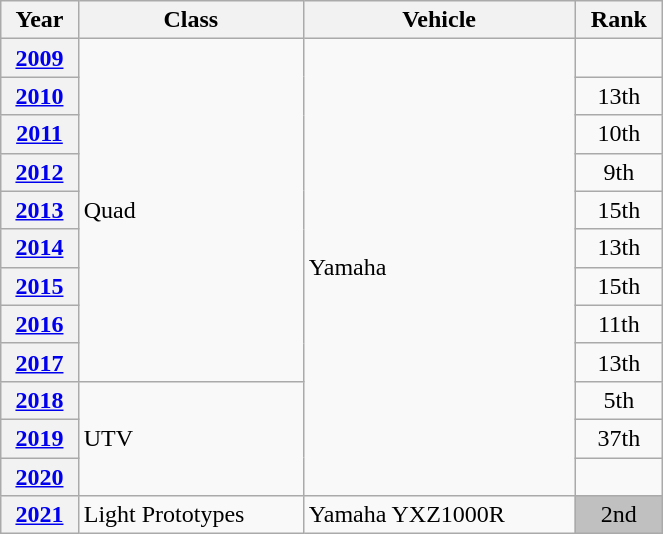<table class="wikitable" width=35% style="font-size:100%; text-align:center;">
<tr>
<th>Year</th>
<th>Class</th>
<th>Vehicle</th>
<th>Rank</th>
</tr>
<tr>
<th><a href='#'>2009</a></th>
<td align= left rowspan=9>Quad</td>
<td align= left rowspan=12>Yamaha</td>
<td></td>
</tr>
<tr>
<th><a href='#'>2010</a></th>
<td>13th</td>
</tr>
<tr>
<th><a href='#'>2011</a></th>
<td>10th</td>
</tr>
<tr>
<th><a href='#'>2012</a></th>
<td>9th</td>
</tr>
<tr>
<th><a href='#'>2013</a></th>
<td>15th</td>
</tr>
<tr>
<th><a href='#'>2014</a></th>
<td>13th</td>
</tr>
<tr>
<th><a href='#'>2015</a></th>
<td>15th</td>
</tr>
<tr>
<th><a href='#'>2016</a></th>
<td>11th</td>
</tr>
<tr>
<th><a href='#'>2017</a></th>
<td>13th</td>
</tr>
<tr>
<th><a href='#'>2018</a></th>
<td align= left rowspan=3>UTV</td>
<td>5th</td>
</tr>
<tr>
<th><a href='#'>2019</a></th>
<td>37th</td>
</tr>
<tr>
<th><a href='#'>2020</a></th>
<td></td>
</tr>
<tr>
<th><a href='#'>2021</a></th>
<td align= left rowspan=1>Light Prototypes</td>
<td align= left rowspan=1>Yamaha YXZ1000R</td>
<td bgcolor=silver>2nd</td>
</tr>
</table>
